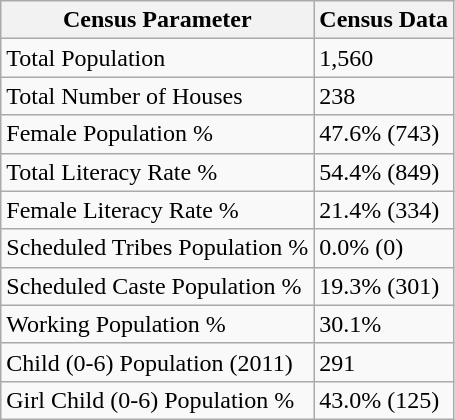<table class="wikitable">
<tr>
<th>Census Parameter</th>
<th>Census Data</th>
</tr>
<tr>
<td>Total Population</td>
<td>1,560</td>
</tr>
<tr>
<td>Total Number of Houses</td>
<td>238</td>
</tr>
<tr>
<td>Female Population %</td>
<td>47.6% (743)</td>
</tr>
<tr>
<td>Total Literacy Rate %</td>
<td>54.4% (849)</td>
</tr>
<tr>
<td>Female Literacy Rate %</td>
<td>21.4% (334)</td>
</tr>
<tr>
<td>Scheduled Tribes Population %</td>
<td>0.0% (0)</td>
</tr>
<tr>
<td>Scheduled Caste Population %</td>
<td>19.3% (301)</td>
</tr>
<tr>
<td>Working Population %</td>
<td>30.1%</td>
</tr>
<tr>
<td>Child (0-6) Population (2011)</td>
<td>291</td>
</tr>
<tr>
<td>Girl Child (0-6) Population %</td>
<td>43.0% (125)</td>
</tr>
</table>
